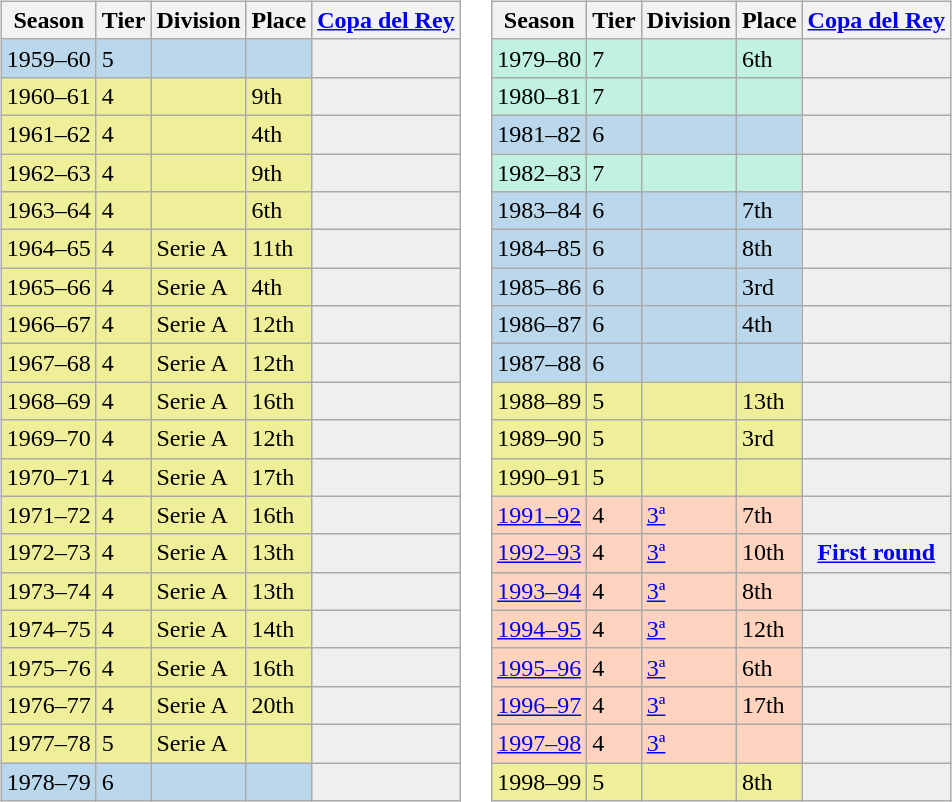<table>
<tr>
<td valign="top" width=0%><br><table class="wikitable">
<tr style="background:#f0f6fa;">
<th>Season</th>
<th>Tier</th>
<th>Division</th>
<th>Place</th>
<th><a href='#'>Copa del Rey</a></th>
</tr>
<tr>
<td style="background:#BBD7EC;">1959–60</td>
<td style="background:#BBD7EC;">5</td>
<td style="background:#BBD7EC;"></td>
<td style="background:#BBD7EC;"></td>
<th style="background:#efefef;"></th>
</tr>
<tr>
<td style="background:#EFEF99;">1960–61</td>
<td style="background:#EFEF99;">4</td>
<td style="background:#EFEF99;"></td>
<td style="background:#EFEF99;">9th</td>
<th style="background:#efefef;"></th>
</tr>
<tr>
<td style="background:#EFEF99;">1961–62</td>
<td style="background:#EFEF99;">4</td>
<td style="background:#EFEF99;"></td>
<td style="background:#EFEF99;">4th</td>
<th style="background:#efefef;"></th>
</tr>
<tr>
<td style="background:#EFEF99;">1962–63</td>
<td style="background:#EFEF99;">4</td>
<td style="background:#EFEF99;"></td>
<td style="background:#EFEF99;">9th</td>
<th style="background:#efefef;"></th>
</tr>
<tr>
<td style="background:#EFEF99;">1963–64</td>
<td style="background:#EFEF99;">4</td>
<td style="background:#EFEF99;"></td>
<td style="background:#EFEF99;">6th</td>
<th style="background:#efefef;"></th>
</tr>
<tr>
<td style="background:#EFEF99;">1964–65</td>
<td style="background:#EFEF99;">4</td>
<td style="background:#EFEF99;">Serie A</td>
<td style="background:#EFEF99;">11th</td>
<th style="background:#efefef;"></th>
</tr>
<tr>
<td style="background:#EFEF99;">1965–66</td>
<td style="background:#EFEF99;">4</td>
<td style="background:#EFEF99;">Serie A</td>
<td style="background:#EFEF99;">4th</td>
<th style="background:#efefef;"></th>
</tr>
<tr>
<td style="background:#EFEF99;">1966–67</td>
<td style="background:#EFEF99;">4</td>
<td style="background:#EFEF99;">Serie A</td>
<td style="background:#EFEF99;">12th</td>
<th style="background:#efefef;"></th>
</tr>
<tr>
<td style="background:#EFEF99;">1967–68</td>
<td style="background:#EFEF99;">4</td>
<td style="background:#EFEF99;">Serie A</td>
<td style="background:#EFEF99;">12th</td>
<th style="background:#efefef;"></th>
</tr>
<tr>
<td style="background:#EFEF99;">1968–69</td>
<td style="background:#EFEF99;">4</td>
<td style="background:#EFEF99;">Serie A</td>
<td style="background:#EFEF99;">16th</td>
<th style="background:#efefef;"></th>
</tr>
<tr>
<td style="background:#EFEF99;">1969–70</td>
<td style="background:#EFEF99;">4</td>
<td style="background:#EFEF99;">Serie A</td>
<td style="background:#EFEF99;">12th</td>
<th style="background:#efefef;"></th>
</tr>
<tr>
<td style="background:#EFEF99;">1970–71</td>
<td style="background:#EFEF99;">4</td>
<td style="background:#EFEF99;">Serie A</td>
<td style="background:#EFEF99;">17th</td>
<th style="background:#efefef;"></th>
</tr>
<tr>
<td style="background:#EFEF99;">1971–72</td>
<td style="background:#EFEF99;">4</td>
<td style="background:#EFEF99;">Serie A</td>
<td style="background:#EFEF99;">16th</td>
<th style="background:#efefef;"></th>
</tr>
<tr>
<td style="background:#EFEF99;">1972–73</td>
<td style="background:#EFEF99;">4</td>
<td style="background:#EFEF99;">Serie A</td>
<td style="background:#EFEF99;">13th</td>
<th style="background:#efefef;"></th>
</tr>
<tr>
<td style="background:#EFEF99;">1973–74</td>
<td style="background:#EFEF99;">4</td>
<td style="background:#EFEF99;">Serie A</td>
<td style="background:#EFEF99;">13th</td>
<th style="background:#efefef;"></th>
</tr>
<tr>
<td style="background:#EFEF99;">1974–75</td>
<td style="background:#EFEF99;">4</td>
<td style="background:#EFEF99;">Serie A</td>
<td style="background:#EFEF99;">14th</td>
<th style="background:#efefef;"></th>
</tr>
<tr>
<td style="background:#EFEF99;">1975–76</td>
<td style="background:#EFEF99;">4</td>
<td style="background:#EFEF99;">Serie A</td>
<td style="background:#EFEF99;">16th</td>
<th style="background:#efefef;"></th>
</tr>
<tr>
<td style="background:#EFEF99;">1976–77</td>
<td style="background:#EFEF99;">4</td>
<td style="background:#EFEF99;">Serie A</td>
<td style="background:#EFEF99;">20th</td>
<th style="background:#efefef;"></th>
</tr>
<tr>
<td style="background:#EFEF99;">1977–78</td>
<td style="background:#EFEF99;">5</td>
<td style="background:#EFEF99;">Serie A</td>
<td style="background:#EFEF99;"></td>
<th style="background:#efefef;"></th>
</tr>
<tr>
<td style="background:#BBD7EC;">1978–79</td>
<td style="background:#BBD7EC;">6</td>
<td style="background:#BBD7EC;"></td>
<td style="background:#BBD7EC;"></td>
<th style="background:#efefef;"></th>
</tr>
</table>
</td>
<td valign="top" width=0%><br><table class="wikitable">
<tr style="background:#f0f6fa;">
<th>Season</th>
<th>Tier</th>
<th>Division</th>
<th>Place</th>
<th><a href='#'>Copa del Rey</a></th>
</tr>
<tr>
<td style="background:#C0F2DF;">1979–80</td>
<td style="background:#C0F2DF;">7</td>
<td style="background:#C0F2DF;"></td>
<td style="background:#C0F2DF;">6th</td>
<th style="background:#efefef;"></th>
</tr>
<tr>
<td style="background:#C0F2DF;">1980–81</td>
<td style="background:#C0F2DF;">7</td>
<td style="background:#C0F2DF;"></td>
<td style="background:#C0F2DF;"></td>
<th style="background:#efefef;"></th>
</tr>
<tr>
<td style="background:#BBD7EC;">1981–82</td>
<td style="background:#BBD7EC;">6</td>
<td style="background:#BBD7EC;"></td>
<td style="background:#BBD7EC;"></td>
<th style="background:#efefef;"></th>
</tr>
<tr>
<td style="background:#C0F2DF;">1982–83</td>
<td style="background:#C0F2DF;">7</td>
<td style="background:#C0F2DF;"></td>
<td style="background:#C0F2DF;"></td>
<th style="background:#efefef;"></th>
</tr>
<tr>
<td style="background:#BBD7EC;">1983–84</td>
<td style="background:#BBD7EC;">6</td>
<td style="background:#BBD7EC;"></td>
<td style="background:#BBD7EC;">7th</td>
<th style="background:#efefef;"></th>
</tr>
<tr>
<td style="background:#BBD7EC;">1984–85</td>
<td style="background:#BBD7EC;">6</td>
<td style="background:#BBD7EC;"></td>
<td style="background:#BBD7EC;">8th</td>
<th style="background:#efefef;"></th>
</tr>
<tr>
<td style="background:#BBD7EC;">1985–86</td>
<td style="background:#BBD7EC;">6</td>
<td style="background:#BBD7EC;"></td>
<td style="background:#BBD7EC;">3rd</td>
<th style="background:#efefef;"></th>
</tr>
<tr>
<td style="background:#BBD7EC;">1986–87</td>
<td style="background:#BBD7EC;">6</td>
<td style="background:#BBD7EC;"></td>
<td style="background:#BBD7EC;">4th</td>
<th style="background:#efefef;"></th>
</tr>
<tr>
<td style="background:#BBD7EC;">1987–88</td>
<td style="background:#BBD7EC;">6</td>
<td style="background:#BBD7EC;"></td>
<td style="background:#BBD7EC;"></td>
<th style="background:#efefef;"></th>
</tr>
<tr>
<td style="background:#EFEF99;">1988–89</td>
<td style="background:#EFEF99;">5</td>
<td style="background:#EFEF99;"></td>
<td style="background:#EFEF99;">13th</td>
<th style="background:#efefef;"></th>
</tr>
<tr>
<td style="background:#EFEF99;">1989–90</td>
<td style="background:#EFEF99;">5</td>
<td style="background:#EFEF99;"></td>
<td style="background:#EFEF99;">3rd</td>
<th style="background:#efefef;"></th>
</tr>
<tr>
<td style="background:#EFEF99;">1990–91</td>
<td style="background:#EFEF99;">5</td>
<td style="background:#EFEF99;"></td>
<td style="background:#EFEF99;"></td>
<th style="background:#efefef;"></th>
</tr>
<tr>
<td style="background:#FFD3BD;"><a href='#'>1991–92</a></td>
<td style="background:#FFD3BD;">4</td>
<td style="background:#FFD3BD;"><a href='#'>3ª</a></td>
<td style="background:#FFD3BD;">7th</td>
<th style="background:#efefef;"></th>
</tr>
<tr>
<td style="background:#FFD3BD;"><a href='#'>1992–93</a></td>
<td style="background:#FFD3BD;">4</td>
<td style="background:#FFD3BD;"><a href='#'>3ª</a></td>
<td style="background:#FFD3BD;">10th</td>
<th style="background:#efefef;"><a href='#'>First round</a></th>
</tr>
<tr>
<td style="background:#FFD3BD;"><a href='#'>1993–94</a></td>
<td style="background:#FFD3BD;">4</td>
<td style="background:#FFD3BD;"><a href='#'>3ª</a></td>
<td style="background:#FFD3BD;">8th</td>
<th style="background:#efefef;"></th>
</tr>
<tr>
<td style="background:#FFD3BD;"><a href='#'>1994–95</a></td>
<td style="background:#FFD3BD;">4</td>
<td style="background:#FFD3BD;"><a href='#'>3ª</a></td>
<td style="background:#FFD3BD;">12th</td>
<th style="background:#efefef;"></th>
</tr>
<tr>
<td style="background:#FFD3BD;"><a href='#'>1995–96</a></td>
<td style="background:#FFD3BD;">4</td>
<td style="background:#FFD3BD;"><a href='#'>3ª</a></td>
<td style="background:#FFD3BD;">6th</td>
<th style="background:#efefef;"></th>
</tr>
<tr>
<td style="background:#FFD3BD;"><a href='#'>1996–97</a></td>
<td style="background:#FFD3BD;">4</td>
<td style="background:#FFD3BD;"><a href='#'>3ª</a></td>
<td style="background:#FFD3BD;">17th</td>
<th style="background:#efefef;"></th>
</tr>
<tr>
<td style="background:#FFD3BD;"><a href='#'>1997–98</a></td>
<td style="background:#FFD3BD;">4</td>
<td style="background:#FFD3BD;"><a href='#'>3ª</a></td>
<td style="background:#FFD3BD;"></td>
<th style="background:#efefef;"></th>
</tr>
<tr>
<td style="background:#EFEF99;">1998–99</td>
<td style="background:#EFEF99;">5</td>
<td style="background:#EFEF99;"></td>
<td style="background:#EFEF99;">8th</td>
<th style="background:#efefef;"></th>
</tr>
</table>
</td>
</tr>
</table>
